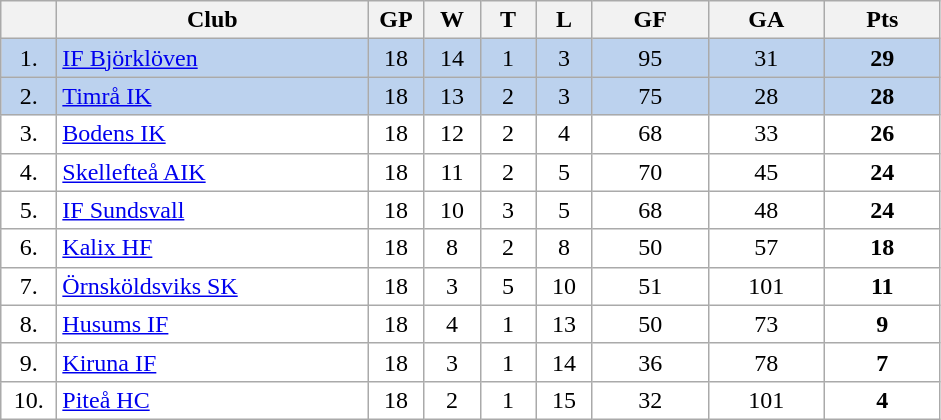<table class="wikitable">
<tr>
<th width="30"></th>
<th width="200">Club</th>
<th width="30">GP</th>
<th width="30">W</th>
<th width="30">T</th>
<th width="30">L</th>
<th width="70">GF</th>
<th width="70">GA</th>
<th width="70">Pts</th>
</tr>
<tr bgcolor="#BCD2EE" align="center">
<td>1.</td>
<td align="left"><a href='#'>IF Björklöven</a></td>
<td>18</td>
<td>14</td>
<td>1</td>
<td>3</td>
<td>95</td>
<td>31</td>
<td><strong>29</strong></td>
</tr>
<tr bgcolor="#BCD2EE" align="center">
<td>2.</td>
<td align="left"><a href='#'>Timrå IK</a></td>
<td>18</td>
<td>13</td>
<td>2</td>
<td>3</td>
<td>75</td>
<td>28</td>
<td><strong>28</strong></td>
</tr>
<tr bgcolor="#FFFFFF" align="center">
<td>3.</td>
<td align="left"><a href='#'>Bodens IK</a></td>
<td>18</td>
<td>12</td>
<td>2</td>
<td>4</td>
<td>68</td>
<td>33</td>
<td><strong>26</strong></td>
</tr>
<tr bgcolor="#FFFFFF" align="center">
<td>4.</td>
<td align="left"><a href='#'>Skellefteå AIK</a></td>
<td>18</td>
<td>11</td>
<td>2</td>
<td>5</td>
<td>70</td>
<td>45</td>
<td><strong>24</strong></td>
</tr>
<tr bgcolor="#FFFFFF" align="center">
<td>5.</td>
<td align="left"><a href='#'>IF Sundsvall</a></td>
<td>18</td>
<td>10</td>
<td>3</td>
<td>5</td>
<td>68</td>
<td>48</td>
<td><strong>24</strong></td>
</tr>
<tr bgcolor="#FFFFFF" align="center">
<td>6.</td>
<td align="left"><a href='#'>Kalix HF</a></td>
<td>18</td>
<td>8</td>
<td>2</td>
<td>8</td>
<td>50</td>
<td>57</td>
<td><strong>18</strong></td>
</tr>
<tr bgcolor="#FFFFFF" align="center">
<td>7.</td>
<td align="left"><a href='#'>Örnsköldsviks SK</a></td>
<td>18</td>
<td>3</td>
<td>5</td>
<td>10</td>
<td>51</td>
<td>101</td>
<td><strong>11</strong></td>
</tr>
<tr bgcolor="#FFFFFF" align="center">
<td>8.</td>
<td align="left"><a href='#'>Husums IF</a></td>
<td>18</td>
<td>4</td>
<td>1</td>
<td>13</td>
<td>50</td>
<td>73</td>
<td><strong>9</strong></td>
</tr>
<tr bgcolor="#FFFFFF" align="center">
<td>9.</td>
<td align="left"><a href='#'>Kiruna IF</a></td>
<td>18</td>
<td>3</td>
<td>1</td>
<td>14</td>
<td>36</td>
<td>78</td>
<td><strong>7</strong></td>
</tr>
<tr bgcolor="#FFFFFF" align="center">
<td>10.</td>
<td align="left"><a href='#'>Piteå HC</a></td>
<td>18</td>
<td>2</td>
<td>1</td>
<td>15</td>
<td>32</td>
<td>101</td>
<td><strong>4</strong></td>
</tr>
</table>
